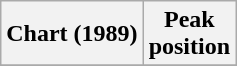<table class="wikitable sortable plainrowheaders" style="text-align:center">
<tr>
<th>Chart (1989)</th>
<th>Peak<br>position</th>
</tr>
<tr>
</tr>
</table>
